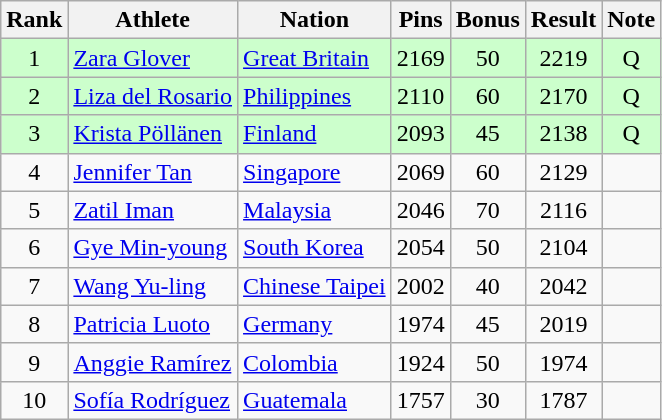<table class="wikitable sortable" style="text-align:center">
<tr>
<th>Rank</th>
<th>Athlete</th>
<th>Nation</th>
<th>Pins</th>
<th>Bonus</th>
<th>Result</th>
<th>Note</th>
</tr>
<tr bgcolor=ccffcc>
<td>1</td>
<td align=left><a href='#'>Zara Glover</a></td>
<td align=left> <a href='#'>Great Britain</a></td>
<td>2169</td>
<td>50</td>
<td>2219</td>
<td>Q</td>
</tr>
<tr bgcolor=ccffcc>
<td>2</td>
<td align=left><a href='#'>Liza del Rosario</a></td>
<td align=left> <a href='#'>Philippines</a></td>
<td>2110</td>
<td>60</td>
<td>2170</td>
<td>Q</td>
</tr>
<tr bgcolor=ccffcc>
<td>3</td>
<td align=left><a href='#'>Krista Pöllänen</a></td>
<td align=left> <a href='#'>Finland</a></td>
<td>2093</td>
<td>45</td>
<td>2138</td>
<td>Q</td>
</tr>
<tr>
<td>4</td>
<td align=left><a href='#'>Jennifer Tan</a></td>
<td align=left> <a href='#'>Singapore</a></td>
<td>2069</td>
<td>60</td>
<td>2129</td>
<td></td>
</tr>
<tr>
<td>5</td>
<td align=left><a href='#'>Zatil Iman</a></td>
<td align=left> <a href='#'>Malaysia</a></td>
<td>2046</td>
<td>70</td>
<td>2116</td>
<td></td>
</tr>
<tr>
<td>6</td>
<td align=left><a href='#'>Gye Min-young</a></td>
<td align=left> <a href='#'>South Korea</a></td>
<td>2054</td>
<td>50</td>
<td>2104</td>
<td></td>
</tr>
<tr>
<td>7</td>
<td align=left><a href='#'>Wang Yu-ling</a></td>
<td align=left> <a href='#'>Chinese Taipei</a></td>
<td>2002</td>
<td>40</td>
<td>2042</td>
<td></td>
</tr>
<tr>
<td>8</td>
<td align=left><a href='#'>Patricia Luoto</a></td>
<td align=left> <a href='#'>Germany</a></td>
<td>1974</td>
<td>45</td>
<td>2019</td>
<td></td>
</tr>
<tr>
<td>9</td>
<td align=left><a href='#'>Anggie Ramírez</a></td>
<td align=left> <a href='#'>Colombia</a></td>
<td>1924</td>
<td>50</td>
<td>1974</td>
<td></td>
</tr>
<tr>
<td>10</td>
<td align=left><a href='#'>Sofía Rodríguez</a></td>
<td align=left> <a href='#'>Guatemala</a></td>
<td>1757</td>
<td>30</td>
<td>1787</td>
<td></td>
</tr>
</table>
